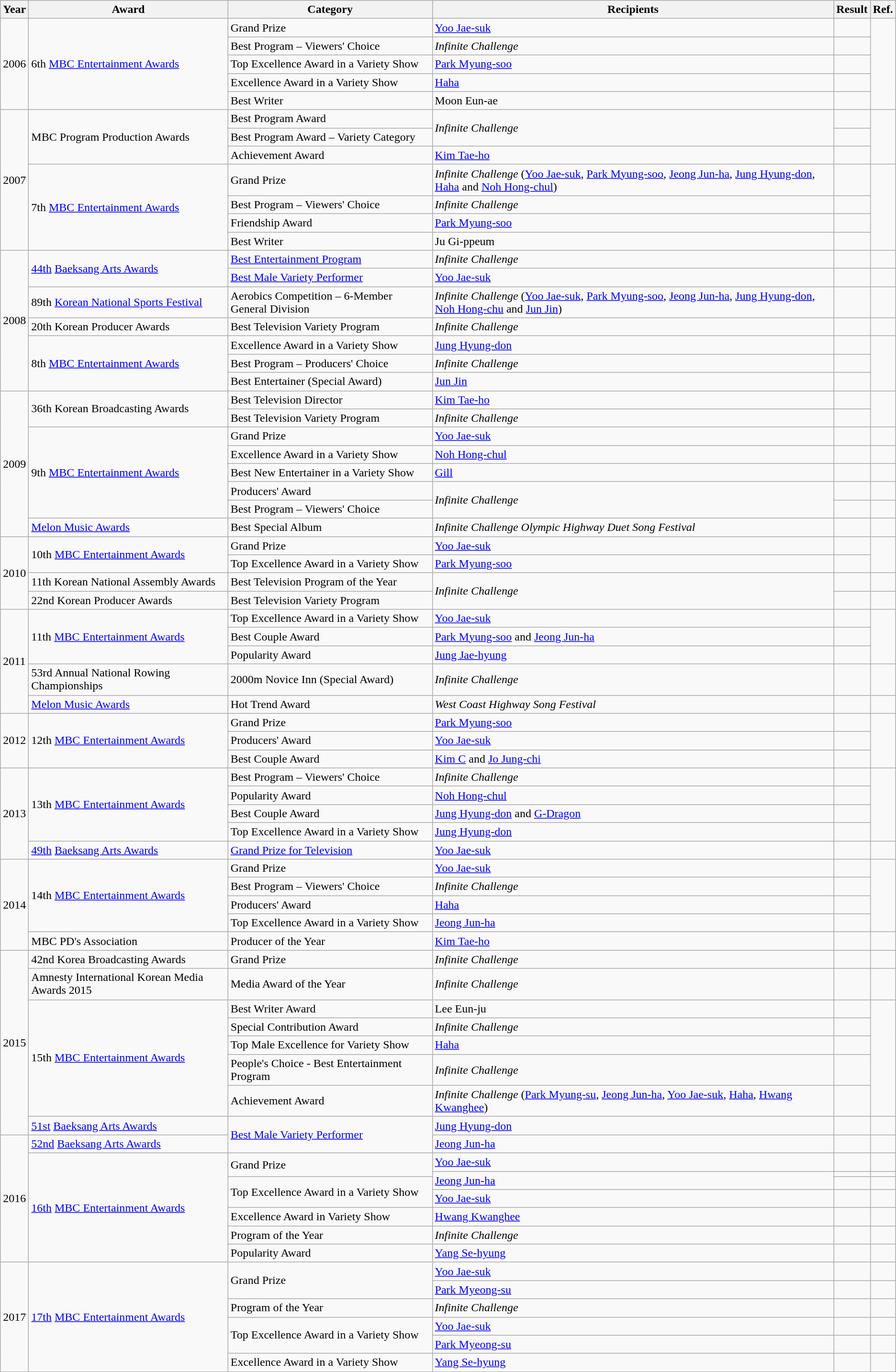<table class="wikitable">
<tr>
<th>Year</th>
<th>Award</th>
<th>Category</th>
<th>Recipients</th>
<th>Result</th>
<th>Ref.</th>
</tr>
<tr>
<td rowspan="5">2006</td>
<td rowspan="5">6th <a href='#'>MBC Entertainment Awards</a></td>
<td>Grand Prize</td>
<td><a href='#'>Yoo Jae-suk</a></td>
<td></td>
<td rowspan="5"></td>
</tr>
<tr>
<td>Best Program – Viewers' Choice</td>
<td><em>Infinite Challenge</em></td>
<td></td>
</tr>
<tr>
<td>Top Excellence Award in a Variety Show</td>
<td><a href='#'>Park Myung-soo</a></td>
<td></td>
</tr>
<tr>
<td>Excellence Award in a Variety Show</td>
<td><a href='#'>Haha</a></td>
<td></td>
</tr>
<tr>
<td>Best Writer</td>
<td>Moon Eun-ae</td>
<td></td>
</tr>
<tr>
<td rowspan="7">2007</td>
<td rowspan="3">MBC Program Production Awards</td>
<td>Best Program Award</td>
<td rowspan="2"><em>Infinite Challenge</em></td>
<td></td>
<td rowspan="3"></td>
</tr>
<tr>
<td>Best Program Award – Variety Category</td>
<td></td>
</tr>
<tr>
<td>Achievement Award</td>
<td><a href='#'>Kim Tae-ho</a></td>
<td></td>
</tr>
<tr>
<td rowspan="4">7th <a href='#'>MBC Entertainment Awards</a></td>
<td>Grand Prize</td>
<td><em>Infinite Challenge</em> (<a href='#'>Yoo Jae-suk</a>, <a href='#'>Park Myung-soo</a>, <a href='#'>Jeong Jun-ha</a>, <a href='#'>Jung Hyung-don</a>, <a href='#'>Haha</a> and <a href='#'>Noh Hong-chul</a>)</td>
<td></td>
<td rowspan="4"></td>
</tr>
<tr>
<td>Best Program – Viewers' Choice</td>
<td><em>Infinite Challenge</em></td>
<td></td>
</tr>
<tr>
<td>Friendship Award</td>
<td><a href='#'>Park Myung-soo</a></td>
<td></td>
</tr>
<tr>
<td>Best Writer</td>
<td>Ju Gi-ppeum</td>
<td></td>
</tr>
<tr>
<td rowspan="7">2008</td>
<td rowspan="2"><a href='#'>44th</a> <a href='#'>Baeksang Arts Awards</a></td>
<td><a href='#'>Best Entertainment Program</a></td>
<td><em>Infinite Challenge</em></td>
<td></td>
<td></td>
</tr>
<tr>
<td><a href='#'>Best Male Variety Performer</a></td>
<td><a href='#'>Yoo Jae-suk</a></td>
<td></td>
<td></td>
</tr>
<tr>
<td>89th <a href='#'>Korean National Sports Festival</a></td>
<td>Aerobics Competition – 6-Member General Division</td>
<td><em>Infinite Challenge</em> (<a href='#'>Yoo Jae-suk</a>, <a href='#'>Park Myung-soo</a>, <a href='#'>Jeong Jun-ha</a>, <a href='#'>Jung Hyung-don</a>, <a href='#'>Noh Hong-chu</a> and <a href='#'>Jun Jin</a>)</td>
<td></td>
<td></td>
</tr>
<tr>
<td>20th Korean Producer Awards</td>
<td>Best Television Variety Program</td>
<td><em>Infinite Challenge</em></td>
<td></td>
<td></td>
</tr>
<tr>
<td rowspan="3">8th <a href='#'>MBC Entertainment Awards</a></td>
<td>Excellence Award in a Variety Show</td>
<td><a href='#'>Jung Hyung-don</a></td>
<td></td>
<td rowspan="3"></td>
</tr>
<tr>
<td>Best Program – Producers' Choice</td>
<td><em>Infinite Challenge</em></td>
<td></td>
</tr>
<tr>
<td>Best Entertainer (Special Award)</td>
<td><a href='#'>Jun Jin</a></td>
<td></td>
</tr>
<tr>
<td rowspan="8">2009</td>
<td rowspan="2">36th Korean Broadcasting Awards</td>
<td>Best Television Director</td>
<td><a href='#'>Kim Tae-ho</a></td>
<td></td>
<td rowspan="2"></td>
</tr>
<tr>
<td>Best Television Variety Program</td>
<td><em>Infinite Challenge</em></td>
<td></td>
</tr>
<tr>
<td rowspan="5">9th <a href='#'>MBC Entertainment Awards</a></td>
<td>Grand Prize</td>
<td><a href='#'>Yoo Jae-suk</a></td>
<td></td>
<td></td>
</tr>
<tr>
<td>Excellence Award in a Variety Show</td>
<td><a href='#'>Noh Hong-chul</a></td>
<td></td>
<td></td>
</tr>
<tr>
<td>Best New Entertainer in a Variety Show</td>
<td><a href='#'>Gill</a></td>
<td></td>
<td></td>
</tr>
<tr>
<td>Producers' Award</td>
<td rowspan="2"><em>Infinite Challenge</em></td>
<td></td>
<td></td>
</tr>
<tr>
<td>Best Program – Viewers' Choice</td>
<td></td>
<td></td>
</tr>
<tr>
<td><a href='#'>Melon Music Awards</a></td>
<td>Best Special Album</td>
<td><em>Infinite Challenge Olympic Highway Duet Song Festival</em></td>
<td></td>
<td></td>
</tr>
<tr>
<td rowspan="4">2010</td>
<td rowspan="2">10th <a href='#'>MBC Entertainment Awards</a></td>
<td>Grand Prize</td>
<td><a href='#'>Yoo Jae-suk</a></td>
<td></td>
<td rowspan="2"></td>
</tr>
<tr>
<td>Top Excellence Award in a Variety Show</td>
<td><a href='#'>Park Myung-soo</a></td>
<td></td>
</tr>
<tr>
<td>11th Korean National Assembly Awards</td>
<td>Best Television Program of the Year</td>
<td rowspan="2"><em>Infinite Challenge</em></td>
<td></td>
<td></td>
</tr>
<tr>
<td>22nd Korean Producer Awards</td>
<td>Best Television Variety Program</td>
<td></td>
<td></td>
</tr>
<tr>
<td rowspan="5">2011</td>
<td rowspan="3">11th <a href='#'>MBC Entertainment Awards</a></td>
<td>Top Excellence Award in a Variety Show</td>
<td><a href='#'>Yoo Jae-suk</a></td>
<td></td>
<td rowspan="3"></td>
</tr>
<tr>
<td>Best Couple Award</td>
<td><a href='#'>Park Myung-soo</a> and <a href='#'>Jeong Jun-ha</a></td>
<td></td>
</tr>
<tr>
<td>Popularity Award</td>
<td><a href='#'>Jung Jae-hyung</a></td>
<td></td>
</tr>
<tr>
<td>53rd Annual National Rowing Championships</td>
<td>2000m Novice Inn (Special Award)</td>
<td><em>Infinite Challenge</em></td>
<td></td>
<td></td>
</tr>
<tr>
<td><a href='#'>Melon Music Awards</a></td>
<td>Hot Trend Award</td>
<td><em>West Coast Highway Song Festival</em></td>
<td></td>
<td></td>
</tr>
<tr>
<td rowspan="3">2012</td>
<td rowspan="3">12th <a href='#'>MBC Entertainment Awards</a></td>
<td>Grand Prize</td>
<td><a href='#'>Park Myung-soo</a></td>
<td></td>
<td rowspan="3"></td>
</tr>
<tr>
<td>Producers' Award</td>
<td><a href='#'>Yoo Jae-suk</a></td>
<td></td>
</tr>
<tr>
<td>Best Couple Award</td>
<td><a href='#'>Kim C</a> and <a href='#'>Jo Jung-chi</a></td>
<td></td>
</tr>
<tr>
<td rowspan="5">2013</td>
<td rowspan="4">13th <a href='#'>MBC Entertainment Awards</a></td>
<td>Best Program – Viewers' Choice</td>
<td><em>Infinite Challenge</em></td>
<td></td>
<td rowspan="4"></td>
</tr>
<tr>
<td>Popularity Award</td>
<td><a href='#'>Noh Hong-chul</a></td>
<td></td>
</tr>
<tr>
<td>Best Couple Award</td>
<td><a href='#'>Jung Hyung-don</a> and <a href='#'>G-Dragon</a></td>
<td></td>
</tr>
<tr>
<td>Top Excellence Award in a Variety Show</td>
<td><a href='#'>Jung Hyung-don</a></td>
<td></td>
</tr>
<tr>
<td><a href='#'>49th</a> <a href='#'>Baeksang Arts Awards</a></td>
<td><a href='#'>Grand Prize for Television</a></td>
<td><a href='#'>Yoo Jae-suk</a></td>
<td></td>
<td></td>
</tr>
<tr>
<td rowspan="5">2014</td>
<td rowspan="4">14th <a href='#'>MBC Entertainment Awards</a></td>
<td>Grand Prize</td>
<td><a href='#'>Yoo Jae-suk</a></td>
<td></td>
<td rowspan="4"></td>
</tr>
<tr>
<td>Best Program – Viewers' Choice</td>
<td><em>Infinite Challenge</em></td>
<td></td>
</tr>
<tr>
<td>Producers' Award</td>
<td><a href='#'>Haha</a></td>
<td></td>
</tr>
<tr>
<td>Top Excellence Award in a Variety Show</td>
<td><a href='#'>Jeong Jun-ha</a></td>
<td></td>
</tr>
<tr>
<td>MBC PD's Association</td>
<td>Producer of the Year</td>
<td><a href='#'>Kim Tae-ho</a></td>
<td></td>
<td></td>
</tr>
<tr>
<td rowspan="8">2015</td>
<td>42nd Korea Broadcasting Awards</td>
<td>Grand Prize</td>
<td><em>Infinite Challenge</em></td>
<td></td>
<td><strong></strong></td>
</tr>
<tr>
<td>Amnesty International Korean Media Awards 2015</td>
<td>Media Award of the Year</td>
<td><em>Infinite Challenge</em></td>
<td></td>
<td></td>
</tr>
<tr>
<td rowspan="5">15th <a href='#'>MBC Entertainment Awards</a></td>
<td>Best Writer Award</td>
<td>Lee Eun-ju</td>
<td></td>
<td rowspan="5"></td>
</tr>
<tr>
<td>Special Contribution Award</td>
<td><em>Infinite Challenge</em></td>
<td></td>
</tr>
<tr>
<td>Top Male Excellence for Variety Show</td>
<td><a href='#'>Haha</a></td>
<td></td>
</tr>
<tr>
<td>People's Choice - Best Entertainment Program</td>
<td><em>Infinite Challenge</em></td>
<td></td>
</tr>
<tr>
<td>Achievement Award</td>
<td><em>Infinite Challenge</em> (<a href='#'>Park Myung-su</a>, <a href='#'>Jeong Jun-ha</a>, <a href='#'>Yoo Jae-suk</a>, <a href='#'>Haha</a>, <a href='#'>Hwang Kwanghee</a>)</td>
<td></td>
</tr>
<tr>
<td><a href='#'>51st</a> <a href='#'>Baeksang Arts Awards</a></td>
<td rowspan="2"><a href='#'>Best Male Variety Performer</a></td>
<td><a href='#'>Jung Hyung-don</a></td>
<td></td>
<td></td>
</tr>
<tr>
<td rowspan="8">2016</td>
<td><a href='#'>52nd</a> <a href='#'>Baeksang Arts Awards</a></td>
<td><a href='#'>Jeong Jun-ha</a></td>
<td></td>
<td></td>
</tr>
<tr>
<td rowspan="7"><a href='#'>16th</a> <a href='#'>MBC Entertainment Awards</a></td>
<td rowspan="2">Grand Prize</td>
<td><a href='#'>Yoo Jae-suk</a></td>
<td></td>
<td></td>
</tr>
<tr>
<td rowspan="2"><a href='#'>Jeong Jun-ha</a></td>
<td></td>
<td></td>
</tr>
<tr>
<td rowspan="2">Top Excellence Award in a Variety Show</td>
<td></td>
<td></td>
</tr>
<tr>
<td><a href='#'>Yoo Jae-suk</a></td>
<td></td>
<td></td>
</tr>
<tr>
<td>Excellence Award in Variety Show</td>
<td><a href='#'>Hwang Kwanghee</a></td>
<td></td>
<td></td>
</tr>
<tr>
<td>Program of the Year</td>
<td><em>Infinite Challenge</em></td>
<td></td>
<td></td>
</tr>
<tr>
<td>Popularity Award</td>
<td><a href='#'>Yang Se-hyung</a></td>
<td></td>
<td></td>
</tr>
<tr>
<td rowspan="6">2017</td>
<td rowspan="6"><a href='#'>17th</a> <a href='#'>MBC Entertainment Awards</a></td>
<td rowspan="2">Grand Prize</td>
<td><a href='#'>Yoo Jae-suk</a></td>
<td></td>
<td></td>
</tr>
<tr>
<td><a href='#'>Park Myeong-su</a></td>
<td></td>
<td></td>
</tr>
<tr>
<td>Program of the Year</td>
<td><em>Infinite Challenge</em></td>
<td></td>
<td></td>
</tr>
<tr>
<td rowspan="2">Top Excellence Award in a Variety Show</td>
<td><a href='#'>Yoo Jae-suk</a></td>
<td></td>
<td></td>
</tr>
<tr>
<td><a href='#'>Park Myeong-su</a></td>
<td></td>
<td></td>
</tr>
<tr>
<td>Excellence Award in a Variety Show</td>
<td><a href='#'>Yang Se-hyung</a></td>
<td></td>
<td></td>
</tr>
</table>
